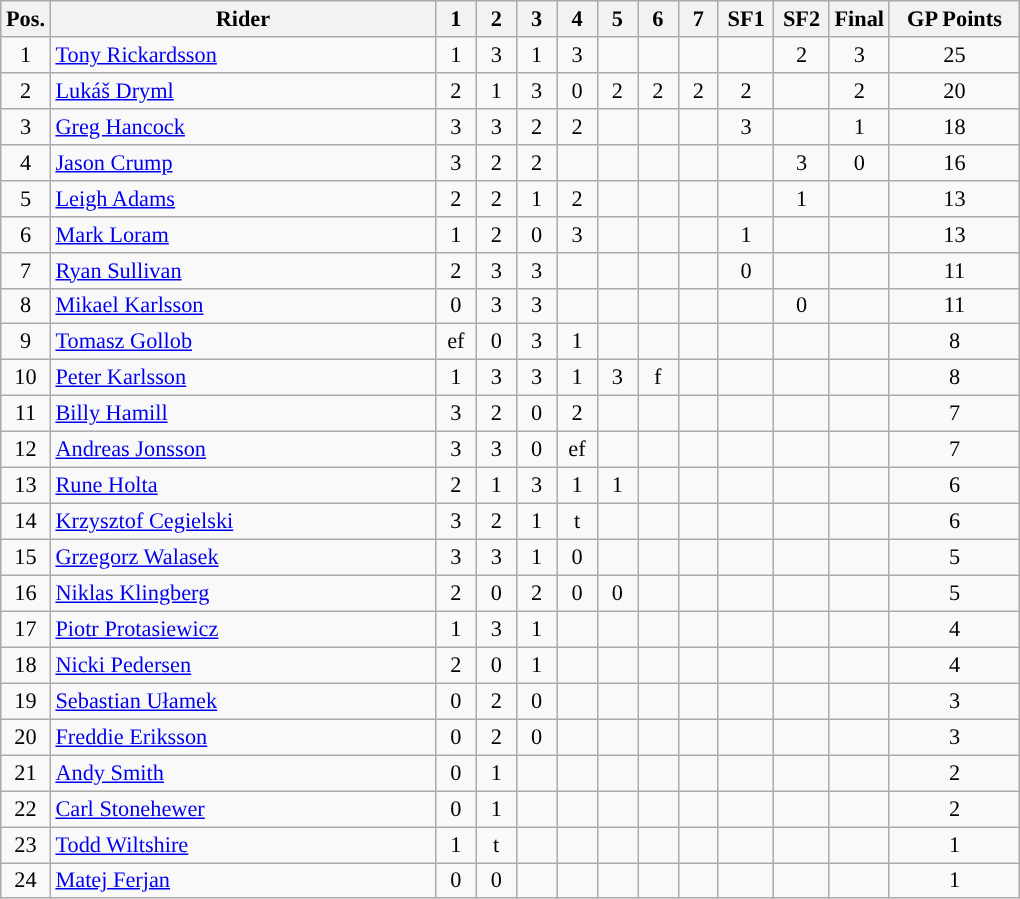<table class=wikitable style="font-size:93%;">
<tr>
<th width=25px>Pos.</th>
<th width=250px>Rider</th>
<th width=20px>1</th>
<th width=20px>2</th>
<th width=20px>3</th>
<th width=20px>4</th>
<th width=20px>5</th>
<th width=20px>6</th>
<th width=20px>7</th>
<th width=30px>SF1</th>
<th width=30px>SF2</th>
<th width=30px>Final</th>
<th width=80px>GP Points</th>
</tr>
<tr align=center style="background-color:">
<td>1</td>
<td align=left> <a href='#'>Tony Rickardsson</a></td>
<td>1</td>
<td>3</td>
<td>1</td>
<td>3</td>
<td></td>
<td></td>
<td></td>
<td></td>
<td>2</td>
<td>3</td>
<td>25</td>
</tr>
<tr align=center style="background-color:">
<td>2</td>
<td align=left> <a href='#'>Lukáš Dryml</a></td>
<td>2</td>
<td>1</td>
<td>3</td>
<td>0</td>
<td>2</td>
<td>2</td>
<td>2</td>
<td> 2</td>
<td></td>
<td>2</td>
<td>20</td>
</tr>
<tr align=center style="background-color:">
<td>3</td>
<td align=left> <a href='#'>Greg Hancock</a></td>
<td>3</td>
<td>3</td>
<td>2</td>
<td>2</td>
<td></td>
<td></td>
<td></td>
<td>3</td>
<td></td>
<td>1</td>
<td>18</td>
</tr>
<tr align=center>
<td>4</td>
<td align=left> <a href='#'>Jason Crump</a></td>
<td>3</td>
<td>2</td>
<td>2</td>
<td></td>
<td></td>
<td></td>
<td></td>
<td></td>
<td>3</td>
<td>0</td>
<td>16</td>
</tr>
<tr align=center>
<td>5</td>
<td align=left> <a href='#'>Leigh Adams</a></td>
<td>2</td>
<td>2</td>
<td>1</td>
<td>2</td>
<td></td>
<td></td>
<td></td>
<td></td>
<td>1</td>
<td></td>
<td>13</td>
</tr>
<tr align=center>
<td>6</td>
<td align=left> <a href='#'>Mark Loram</a></td>
<td>1</td>
<td>2</td>
<td>0</td>
<td>3</td>
<td></td>
<td></td>
<td></td>
<td>1</td>
<td></td>
<td></td>
<td>13</td>
</tr>
<tr align=center>
<td>7</td>
<td align=left> <a href='#'>Ryan Sullivan</a></td>
<td>2</td>
<td>3</td>
<td>3</td>
<td></td>
<td></td>
<td></td>
<td></td>
<td>0</td>
<td></td>
<td></td>
<td>11</td>
</tr>
<tr align=center>
<td>8</td>
<td align=left> <a href='#'>Mikael Karlsson</a></td>
<td>0</td>
<td>3</td>
<td>3</td>
<td></td>
<td></td>
<td></td>
<td></td>
<td></td>
<td>0</td>
<td></td>
<td>11</td>
</tr>
<tr align=center>
<td>9</td>
<td align=left> <a href='#'>Tomasz Gollob</a></td>
<td>ef</td>
<td>0</td>
<td>3</td>
<td>1</td>
<td></td>
<td></td>
<td></td>
<td></td>
<td></td>
<td></td>
<td>8</td>
</tr>
<tr align=center>
<td>10</td>
<td align=left> <a href='#'>Peter Karlsson</a></td>
<td>1</td>
<td>3</td>
<td>3</td>
<td>1</td>
<td>3</td>
<td>f</td>
<td></td>
<td></td>
<td></td>
<td></td>
<td>8</td>
</tr>
<tr align=center>
<td>11</td>
<td align=left> <a href='#'>Billy Hamill</a></td>
<td>3</td>
<td>2</td>
<td>0</td>
<td>2</td>
<td></td>
<td></td>
<td></td>
<td></td>
<td></td>
<td></td>
<td>7</td>
</tr>
<tr align=center>
<td>12</td>
<td align=left> <a href='#'>Andreas Jonsson</a></td>
<td>3</td>
<td>3</td>
<td>0</td>
<td>ef</td>
<td></td>
<td></td>
<td></td>
<td></td>
<td></td>
<td></td>
<td>7</td>
</tr>
<tr align=center>
<td>13</td>
<td align=left> <a href='#'>Rune Holta</a></td>
<td>2</td>
<td>1</td>
<td>3</td>
<td>1</td>
<td>1</td>
<td></td>
<td></td>
<td></td>
<td></td>
<td></td>
<td>6</td>
</tr>
<tr align=center>
<td>14</td>
<td align=left> <a href='#'>Krzysztof Cegielski</a></td>
<td>3</td>
<td>2</td>
<td>1</td>
<td>t</td>
<td></td>
<td></td>
<td></td>
<td></td>
<td></td>
<td></td>
<td>6</td>
</tr>
<tr align=center>
<td>15</td>
<td align=left> <a href='#'>Grzegorz Walasek</a></td>
<td>3</td>
<td>3</td>
<td>1</td>
<td>0</td>
<td></td>
<td></td>
<td></td>
<td></td>
<td></td>
<td></td>
<td>5</td>
</tr>
<tr align=center>
<td>16</td>
<td align=left> <a href='#'>Niklas Klingberg</a></td>
<td>2</td>
<td>0</td>
<td>2</td>
<td>0</td>
<td>0</td>
<td></td>
<td></td>
<td></td>
<td></td>
<td></td>
<td>5</td>
</tr>
<tr align=center>
<td>17</td>
<td align=left> <a href='#'>Piotr Protasiewicz</a></td>
<td>1</td>
<td>3</td>
<td>1</td>
<td></td>
<td></td>
<td></td>
<td></td>
<td></td>
<td></td>
<td></td>
<td>4</td>
</tr>
<tr align=center>
<td>18</td>
<td align=left> <a href='#'>Nicki Pedersen</a></td>
<td>2</td>
<td>0</td>
<td>1</td>
<td></td>
<td></td>
<td></td>
<td></td>
<td></td>
<td></td>
<td></td>
<td>4</td>
</tr>
<tr align=center>
<td>19</td>
<td align=left> <a href='#'>Sebastian Ułamek</a></td>
<td>0</td>
<td>2</td>
<td>0</td>
<td></td>
<td></td>
<td></td>
<td></td>
<td></td>
<td></td>
<td></td>
<td>3</td>
</tr>
<tr align=center>
<td>20</td>
<td align=left> <a href='#'>Freddie Eriksson</a></td>
<td>0</td>
<td>2</td>
<td>0</td>
<td></td>
<td></td>
<td></td>
<td></td>
<td></td>
<td></td>
<td></td>
<td>3</td>
</tr>
<tr align=center>
<td>21</td>
<td align=left> <a href='#'>Andy Smith</a></td>
<td>0</td>
<td>1</td>
<td></td>
<td></td>
<td></td>
<td></td>
<td></td>
<td></td>
<td></td>
<td></td>
<td>2</td>
</tr>
<tr align=center>
<td>22</td>
<td align=left> <a href='#'>Carl Stonehewer</a></td>
<td>0</td>
<td>1</td>
<td></td>
<td></td>
<td></td>
<td></td>
<td></td>
<td></td>
<td></td>
<td></td>
<td>2</td>
</tr>
<tr align=center>
<td>23</td>
<td align=left> <a href='#'>Todd Wiltshire</a></td>
<td>1</td>
<td>t</td>
<td></td>
<td></td>
<td></td>
<td></td>
<td></td>
<td></td>
<td></td>
<td></td>
<td>1</td>
</tr>
<tr align=center>
<td>24</td>
<td align=left> <a href='#'>Matej Ferjan</a></td>
<td>0</td>
<td>0</td>
<td></td>
<td></td>
<td></td>
<td></td>
<td></td>
<td></td>
<td></td>
<td></td>
<td>1</td>
</tr>
</table>
